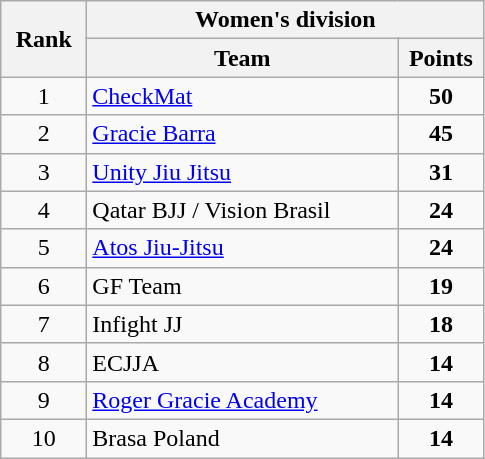<table class="wikitable" style="text-align:center;">
<tr>
<th rowspan="2" width="50">Rank</th>
<th colspan="2">Women's division</th>
</tr>
<tr>
<th width="200">Team</th>
<th width="50">Points</th>
</tr>
<tr>
<td>1</td>
<td style=text-align:left><a href='#'>CheckMat</a></td>
<td><strong>50</strong></td>
</tr>
<tr>
<td>2</td>
<td style=text-align:left><a href='#'>Gracie Barra</a></td>
<td><strong>45</strong></td>
</tr>
<tr>
<td>3</td>
<td style=text-align:left><a href='#'>Unity Jiu Jitsu</a></td>
<td><strong>31</strong></td>
</tr>
<tr>
<td>4</td>
<td style=text-align:left>Qatar BJJ / Vision Brasil</td>
<td><strong>24</strong></td>
</tr>
<tr>
<td>5</td>
<td style=text-align:left><a href='#'>Atos Jiu-Jitsu</a></td>
<td><strong>24</strong></td>
</tr>
<tr>
<td>6</td>
<td style=text-align:left>GF Team</td>
<td><strong>19</strong></td>
</tr>
<tr>
<td>7</td>
<td style=text-align:left>Infight JJ</td>
<td><strong>18</strong></td>
</tr>
<tr>
<td>8</td>
<td style=text-align:left>ECJJA</td>
<td><strong>14</strong></td>
</tr>
<tr>
<td>9</td>
<td style=text-align:left><a href='#'>Roger Gracie Academy</a></td>
<td><strong>14</strong></td>
</tr>
<tr>
<td>10</td>
<td style=text-align:left>Brasa Poland</td>
<td><strong>14</strong></td>
</tr>
</table>
